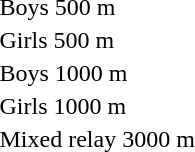<table>
<tr>
<td>Boys 500 m</td>
<td></td>
<td></td>
<td></td>
</tr>
<tr>
<td>Girls 500 m</td>
<td></td>
<td></td>
<td></td>
</tr>
<tr>
<td>Boys 1000 m</td>
<td></td>
<td></td>
<td></td>
</tr>
<tr>
<td>Girls 1000 m</td>
<td></td>
<td></td>
<td></td>
</tr>
<tr>
<td>Mixed relay 3000 m</td>
<td></td>
<td></td>
<td></td>
</tr>
</table>
